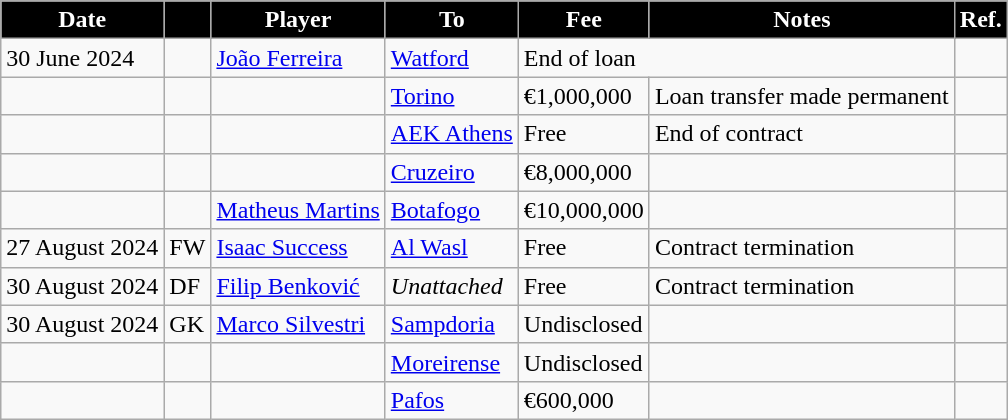<table class="wikitable plainrowheaders">
<tr>
<th style="background:black; color:white; text-align:center;"><strong>Date</strong></th>
<th style="background:black; color:white; text-align:center;"><strong></strong></th>
<th style="background:black; color:white; text-align:center;"><strong>Player</strong></th>
<th style="background:black; color:white; text-align:center;"><strong>To</strong></th>
<th style="background:black; color:white; text-align:center;"><strong>Fee</strong></th>
<th style="background:black; color:white; text-align:center;"><strong>Notes</strong></th>
<th style="background:black; color:white; text-align:center;"><strong>Ref.</strong></th>
</tr>
<tr>
<td>30 June 2024</td>
<td></td>
<td> <a href='#'>João Ferreira</a></td>
<td> <a href='#'>Watford</a></td>
<td colspan="2">End of loan</td>
<td></td>
</tr>
<tr>
<td></td>
<td align="center"></td>
<td></td>
<td> <a href='#'>Torino</a></td>
<td>€1,000,000</td>
<td>Loan transfer made permanent</td>
<td></td>
</tr>
<tr>
<td></td>
<td align="center"></td>
<td></td>
<td> <a href='#'>AEK Athens</a></td>
<td>Free</td>
<td>End of contract</td>
<td></td>
</tr>
<tr>
<td></td>
<td align="center"></td>
<td></td>
<td> <a href='#'>Cruzeiro</a></td>
<td>€8,000,000</td>
<td></td>
<td></td>
</tr>
<tr>
<td></td>
<td align="center"></td>
<td> <a href='#'>Matheus Martins</a></td>
<td> <a href='#'>Botafogo</a></td>
<td>€10,000,000</td>
<td></td>
<td></td>
</tr>
<tr>
<td>27 August 2024</td>
<td>FW</td>
<td> <a href='#'>Isaac Success</a></td>
<td> <a href='#'>Al Wasl</a></td>
<td>Free</td>
<td>Contract termination</td>
<td></td>
</tr>
<tr>
<td>30 August 2024</td>
<td>DF</td>
<td> <a href='#'>Filip Benković</a></td>
<td><em>Unattached</em></td>
<td>Free</td>
<td>Contract termination</td>
<td></td>
</tr>
<tr>
<td>30 August 2024</td>
<td>GK</td>
<td> <a href='#'>Marco Silvestri</a></td>
<td> <a href='#'>Sampdoria</a></td>
<td>Undisclosed</td>
<td></td>
<td></td>
</tr>
<tr>
<td></td>
<td align="center"></td>
<td></td>
<td> <a href='#'>Moreirense</a></td>
<td>Undisclosed</td>
<td></td>
<td></td>
</tr>
<tr>
<td></td>
<td align="center"></td>
<td></td>
<td> <a href='#'>Pafos</a></td>
<td>€600,000</td>
<td></td>
<td></td>
</tr>
</table>
